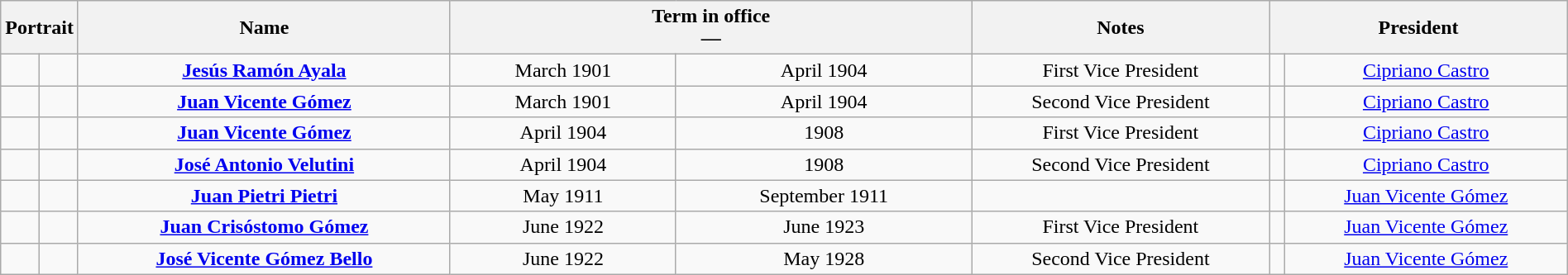<table class="wikitable" width="100%">
<tr>
<th colspan="2">Portrait</th>
<th width="25%">Name<br></th>
<th colspan="2" width="35%">Term in office<br>—</th>
<th width="20%">Notes</th>
<th colspan="25" width="20%">President</th>
</tr>
<tr>
<td align="center"></td>
<td align="center"></td>
<td align="center"><strong><a href='#'>Jesús Ramón Ayala</a></strong><br></td>
<td align="center">March 1901</td>
<td align="center">April 1904</td>
<td align="center">First Vice President</td>
<td align="center"></td>
<td align="center"><a href='#'>Cipriano Castro</a></td>
</tr>
<tr>
<td align="center"></td>
<td align="center"></td>
<td align="center"><strong><a href='#'>Juan Vicente Gómez</a></strong><br></td>
<td align="center">March 1901</td>
<td align="center">April 1904</td>
<td align="center">Second Vice President</td>
<td align="center"></td>
<td align="center"><a href='#'>Cipriano Castro</a></td>
</tr>
<tr>
<td align="center"></td>
<td align="center"></td>
<td align="center"><strong><a href='#'>Juan Vicente Gómez</a></strong><br></td>
<td align="center">April 1904</td>
<td align="center">1908</td>
<td align="center">First Vice President</td>
<td align="center"></td>
<td align="center"><a href='#'>Cipriano Castro</a></td>
</tr>
<tr>
<td align="center"></td>
<td align="center"></td>
<td align="center"><strong><a href='#'>José Antonio Velutini</a></strong><br></td>
<td align="center">April 1904</td>
<td align="center">1908</td>
<td align="center">Second Vice President</td>
<td align="center"></td>
<td align="center"><a href='#'>Cipriano Castro</a></td>
</tr>
<tr>
<td align="center"></td>
<td align="center"></td>
<td align="center"><strong><a href='#'>Juan Pietri Pietri</a></strong><br></td>
<td align="center">May 1911</td>
<td align="center">September 1911</td>
<td align="center"></td>
<td align="center"></td>
<td align="center"><a href='#'>Juan Vicente Gómez</a></td>
</tr>
<tr>
<td align="center"></td>
<td align="center"></td>
<td align="center"><strong><a href='#'>Juan Crisóstomo Gómez</a></strong><br></td>
<td align="center">June 1922</td>
<td align="center">June 1923</td>
<td align="center">First Vice President</td>
<td align="center"></td>
<td align="center"><a href='#'>Juan Vicente Gómez</a></td>
</tr>
<tr>
<td align="center"></td>
<td align="center"></td>
<td align="center"><strong><a href='#'>José Vicente Gómez Bello</a></strong><br></td>
<td align="center">June 1922</td>
<td align="center">May 1928</td>
<td align="center">Second Vice President</td>
<td align="center"></td>
<td align="center"><a href='#'>Juan Vicente Gómez</a></td>
</tr>
</table>
